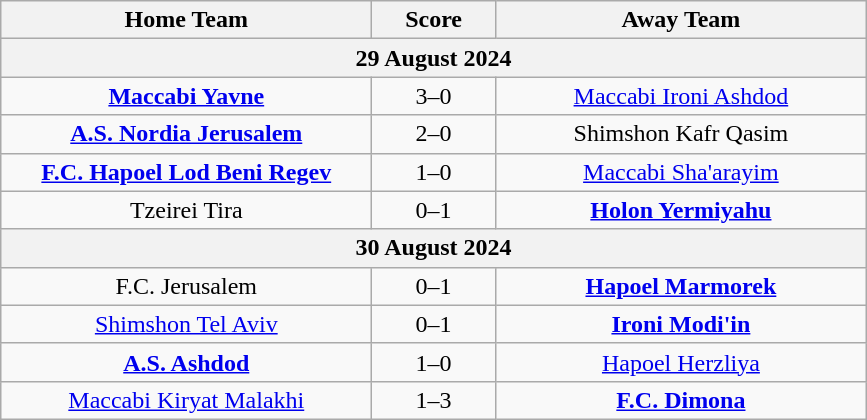<table class="wikitable" style="text-align:center;">
<tr>
<th scope="col" width="240px">Home Team</th>
<th scope="col" width="75px">Score</th>
<th scope="col" width="240px">Away Team</th>
</tr>
<tr>
<th colspan=3>29 August 2024</th>
</tr>
<tr>
<td><strong><a href='#'>Maccabi Yavne</a></strong></td>
<td>3–0</td>
<td><a href='#'>Maccabi Ironi Ashdod</a></td>
</tr>
<tr>
<td><strong><a href='#'>A.S. Nordia Jerusalem</a></strong></td>
<td>2–0</td>
<td>Shimshon Kafr Qasim</td>
</tr>
<tr>
<td><strong><a href='#'>F.C. Hapoel Lod Beni Regev</a></strong></td>
<td>1–0</td>
<td><a href='#'>Maccabi Sha'arayim</a></td>
</tr>
<tr>
<td>Tzeirei Tira</td>
<td>0–1</td>
<td><strong><a href='#'>Holon Yermiyahu</a></strong></td>
</tr>
<tr>
<th colspan=3>30 August 2024</th>
</tr>
<tr>
<td>F.C. Jerusalem</td>
<td>0–1</td>
<td><strong><a href='#'>Hapoel Marmorek</a></strong></td>
</tr>
<tr>
<td><a href='#'>Shimshon Tel Aviv</a></td>
<td>0–1</td>
<td><strong><a href='#'>Ironi Modi'in</a></strong></td>
</tr>
<tr>
<td><strong><a href='#'>A.S. Ashdod</a></strong></td>
<td>1–0</td>
<td><a href='#'>Hapoel Herzliya</a></td>
</tr>
<tr>
<td><a href='#'>Maccabi Kiryat Malakhi</a></td>
<td>1–3 </td>
<td><strong><a href='#'>F.C. Dimona</a></strong></td>
</tr>
</table>
